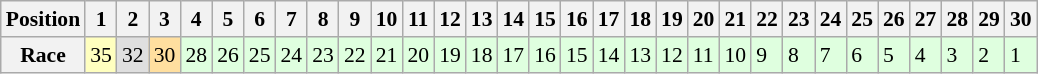<table class="wikitable" style="font-size: 90%">
<tr>
<th>Position</th>
<th>1</th>
<th>2</th>
<th>3</th>
<th>4</th>
<th>5</th>
<th>6</th>
<th>7</th>
<th>8</th>
<th>9</th>
<th>10</th>
<th>11</th>
<th>12</th>
<th>13</th>
<th>14</th>
<th>15</th>
<th>16</th>
<th>17</th>
<th>18</th>
<th>19</th>
<th>20</th>
<th>21</th>
<th>22</th>
<th>23</th>
<th>24</th>
<th>25</th>
<th>26</th>
<th>27</th>
<th>28</th>
<th>29</th>
<th>30</th>
</tr>
<tr>
<th>Race</th>
<td style="background:#ffffbf;">35</td>
<td style="background:#dfdfdf;">32</td>
<td style="background:#ffdf9f;">30</td>
<td style="background:#dfffdf;">28</td>
<td style="background:#dfffdf;">26</td>
<td style="background:#dfffdf;">25</td>
<td style="background:#dfffdf;">24</td>
<td style="background:#dfffdf;">23</td>
<td style="background:#dfffdf;">22</td>
<td style="background:#dfffdf;">21</td>
<td style="background:#dfffdf;">20</td>
<td style="background:#dfffdf;">19</td>
<td style="background:#dfffdf;">18</td>
<td style="background:#dfffdf;">17</td>
<td style="background:#dfffdf;">16</td>
<td style="background:#dfffdf;">15</td>
<td style="background:#dfffdf;">14</td>
<td style="background:#dfffdf;">13</td>
<td style="background:#dfffdf;">12</td>
<td style="background:#dfffdf;">11</td>
<td style="background:#dfffdf;">10</td>
<td style="background:#dfffdf;">9</td>
<td style="background:#dfffdf;">8</td>
<td style="background:#dfffdf;">7</td>
<td style="background:#dfffdf;">6</td>
<td style="background:#dfffdf;">5</td>
<td style="background:#dfffdf;">4</td>
<td style="background:#dfffdf;">3</td>
<td style="background:#dfffdf;">2</td>
<td style="background:#dfffdf;">1</td>
</tr>
</table>
